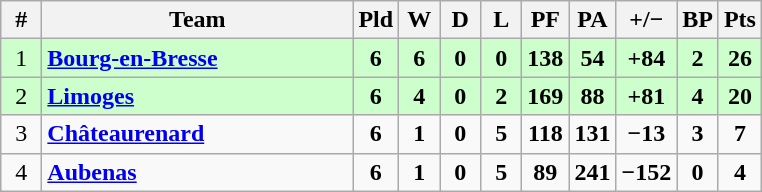<table class="wikitable" style="text-align: center;">
<tr>
<th width="20">#</th>
<th width="200">Team</th>
<th width="20">Pld</th>
<th width="20">W</th>
<th width="20">D</th>
<th width="20">L</th>
<th width="20">PF</th>
<th width="20">PA</th>
<th width="25">+/−</th>
<th width="20">BP</th>
<th width="20">Pts</th>
</tr>
<tr bgcolor=#ccffcc align=center>
<td>1</td>
<td align=left><strong><a href='#'>Bourg-en-Bresse</a></strong></td>
<td><strong>6</strong></td>
<td><strong>6</strong></td>
<td><strong>0</strong></td>
<td><strong>0</strong></td>
<td><strong>138</strong></td>
<td><strong>54</strong></td>
<td><strong>+84</strong></td>
<td><strong>2</strong></td>
<td><strong>26</strong></td>
</tr>
<tr bgcolor=#ccffcc align=center>
<td>2</td>
<td align=left><strong><a href='#'>Limoges</a></strong></td>
<td><strong>6</strong></td>
<td><strong>4</strong></td>
<td><strong>0</strong></td>
<td><strong>2</strong></td>
<td><strong>169</strong></td>
<td><strong>88</strong></td>
<td><strong>+81</strong></td>
<td><strong>4</strong></td>
<td><strong>20</strong></td>
</tr>
<tr align=center>
<td>3</td>
<td align=left><strong><a href='#'>Châteaurenard</a></strong></td>
<td><strong>6</strong></td>
<td><strong>1</strong></td>
<td><strong>0</strong></td>
<td><strong>5</strong></td>
<td><strong>118</strong></td>
<td><strong>131</strong></td>
<td><strong>−13</strong></td>
<td><strong>3</strong></td>
<td><strong>7</strong></td>
</tr>
<tr align=center>
<td>4</td>
<td align=left><strong><a href='#'>Aubenas</a></strong></td>
<td><strong>6</strong></td>
<td><strong>1</strong></td>
<td><strong>0</strong></td>
<td><strong>5</strong></td>
<td><strong>89</strong></td>
<td><strong>241</strong></td>
<td><strong>−152</strong></td>
<td><strong>0</strong></td>
<td><strong>4</strong></td>
</tr>
</table>
